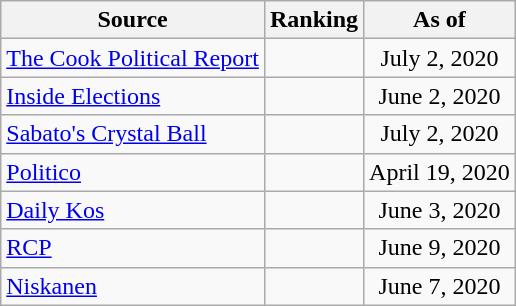<table class="wikitable" style="text-align:center">
<tr>
<th>Source</th>
<th>Ranking</th>
<th>As of</th>
</tr>
<tr>
<td align=left><a href='#'>The Cook Political Report</a></td>
<td></td>
<td>July 2, 2020</td>
</tr>
<tr>
<td align=left><a href='#'>Inside Elections</a></td>
<td></td>
<td>June 2, 2020</td>
</tr>
<tr>
<td align=left><a href='#'>Sabato's Crystal Ball</a></td>
<td></td>
<td>July 2, 2020</td>
</tr>
<tr>
<td align="left"><a href='#'>Politico</a></td>
<td></td>
<td>April 19, 2020</td>
</tr>
<tr>
<td align="left"><a href='#'>Daily Kos</a></td>
<td></td>
<td>June 3, 2020</td>
</tr>
<tr>
<td align="left"><a href='#'>RCP</a></td>
<td></td>
<td>June 9, 2020</td>
</tr>
<tr>
<td align="left"><a href='#'>Niskanen</a></td>
<td></td>
<td>June 7, 2020</td>
</tr>
</table>
